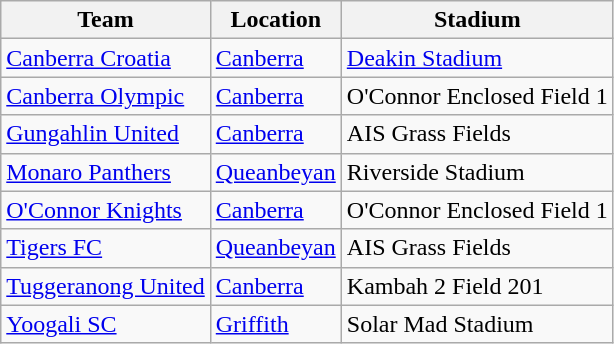<table class="wikitable sortable">
<tr>
<th>Team</th>
<th>Location</th>
<th>Stadium</th>
</tr>
<tr>
<td><a href='#'>Canberra Croatia</a></td>
<td><a href='#'>Canberra</a> </td>
<td><a href='#'>Deakin Stadium</a></td>
</tr>
<tr>
<td><a href='#'>Canberra Olympic</a></td>
<td><a href='#'>Canberra</a> </td>
<td>O'Connor Enclosed Field 1</td>
</tr>
<tr>
<td><a href='#'>Gungahlin United</a></td>
<td><a href='#'>Canberra</a> </td>
<td>AIS Grass Fields</td>
</tr>
<tr>
<td><a href='#'>Monaro Panthers</a></td>
<td><a href='#'>Queanbeyan</a></td>
<td>Riverside Stadium</td>
</tr>
<tr>
<td><a href='#'>O'Connor Knights</a></td>
<td><a href='#'>Canberra</a> </td>
<td>O'Connor Enclosed Field 1</td>
</tr>
<tr>
<td><a href='#'>Tigers FC</a></td>
<td><a href='#'>Queanbeyan</a> </td>
<td>AIS Grass Fields</td>
</tr>
<tr>
<td><a href='#'>Tuggeranong United</a></td>
<td><a href='#'>Canberra</a> </td>
<td>Kambah 2 Field 201</td>
</tr>
<tr>
<td><a href='#'>Yoogali SC</a></td>
<td><a href='#'>Griffith</a></td>
<td>Solar Mad Stadium</td>
</tr>
</table>
